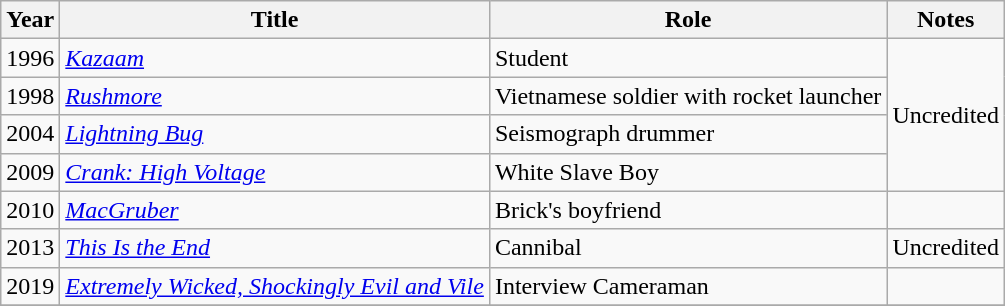<table class="wikitable">
<tr>
<th>Year</th>
<th>Title</th>
<th>Role</th>
<th>Notes</th>
</tr>
<tr>
<td>1996</td>
<td><em><a href='#'>Kazaam</a></em></td>
<td>Student</td>
<td rowspan=4>Uncredited</td>
</tr>
<tr>
<td>1998</td>
<td><em><a href='#'>Rushmore</a></em></td>
<td>Vietnamese soldier with rocket launcher</td>
</tr>
<tr>
<td>2004</td>
<td><em><a href='#'>Lightning Bug</a></em></td>
<td>Seismograph drummer</td>
</tr>
<tr>
<td>2009</td>
<td><em><a href='#'>Crank: High Voltage</a></em></td>
<td>White Slave Boy</td>
</tr>
<tr>
<td>2010</td>
<td><em><a href='#'>MacGruber</a></em></td>
<td>Brick's boyfriend</td>
<td></td>
</tr>
<tr>
<td>2013</td>
<td><em><a href='#'>This Is the End</a></em></td>
<td>Cannibal</td>
<td>Uncredited</td>
</tr>
<tr>
<td>2019</td>
<td><em><a href='#'>Extremely Wicked, Shockingly Evil and Vile</a></em></td>
<td>Interview Cameraman</td>
<td></td>
</tr>
<tr>
</tr>
</table>
